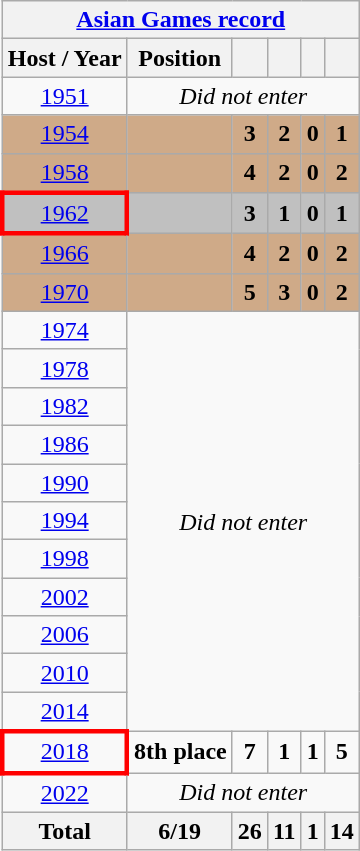<table class="wikitable" style="text-align: center;">
<tr>
<th colspan=9><a href='#'>Asian Games record</a></th>
</tr>
<tr>
<th>Host / Year</th>
<th>Position</th>
<th></th>
<th></th>
<th></th>
<th></th>
</tr>
<tr>
<td> <a href='#'>1951</a></td>
<td colspan=9><em>Did not enter</em></td>
</tr>
<tr bgcolor=#CFAA88>
<td> <a href='#'>1954</a></td>
<td></td>
<td><strong>3</strong></td>
<td><strong>2</strong></td>
<td><strong>0</strong></td>
<td><strong>1</strong></td>
</tr>
<tr bgcolor=#CFAA88>
<td> <a href='#'>1958</a></td>
<td></td>
<td><strong>4</strong></td>
<td><strong>2</strong></td>
<td><strong>0</strong></td>
<td><strong>2</strong></td>
</tr>
<tr bgcolor=silver>
<td style="border: 3px solid red"> <a href='#'>1962</a></td>
<td></td>
<td><strong>3</strong></td>
<td><strong>1</strong></td>
<td><strong>0</strong></td>
<td><strong>1</strong></td>
</tr>
<tr bgcolor=#CFAA88>
<td> <a href='#'>1966</a></td>
<td></td>
<td><strong>4</strong></td>
<td><strong>2</strong></td>
<td><strong>0</strong></td>
<td><strong>2</strong></td>
</tr>
<tr bgcolor=#CFAA88>
<td> <a href='#'>1970</a></td>
<td></td>
<td><strong>5</strong></td>
<td><strong>3</strong></td>
<td><strong>0</strong></td>
<td><strong>2</strong></td>
</tr>
<tr>
<td> <a href='#'>1974</a></td>
<td colspan=11 rowspan="11"><em>Did not enter</em></td>
</tr>
<tr>
<td> <a href='#'>1978</a></td>
</tr>
<tr>
<td> <a href='#'>1982</a></td>
</tr>
<tr>
<td> <a href='#'>1986</a></td>
</tr>
<tr>
<td> <a href='#'>1990</a></td>
</tr>
<tr>
<td> <a href='#'>1994</a></td>
</tr>
<tr>
<td> <a href='#'>1998</a></td>
</tr>
<tr>
<td> <a href='#'>2002</a></td>
</tr>
<tr>
<td> <a href='#'>2006</a></td>
</tr>
<tr>
<td> <a href='#'>2010</a></td>
</tr>
<tr>
<td> <a href='#'>2014</a></td>
</tr>
<tr>
<td style="border: 3px solid red"> <a href='#'>2018</a></td>
<td><strong>8th place</strong></td>
<td><strong>7</strong></td>
<td><strong>1</strong></td>
<td><strong>1</strong></td>
<td><strong>5</strong></td>
</tr>
<tr>
<td> <a href='#'>2022</a></td>
<td colspan=8><em>Did not enter</em></td>
</tr>
<tr>
<th>Total</th>
<th>6/19</th>
<th>26</th>
<th>11</th>
<th>1</th>
<th>14</th>
</tr>
</table>
